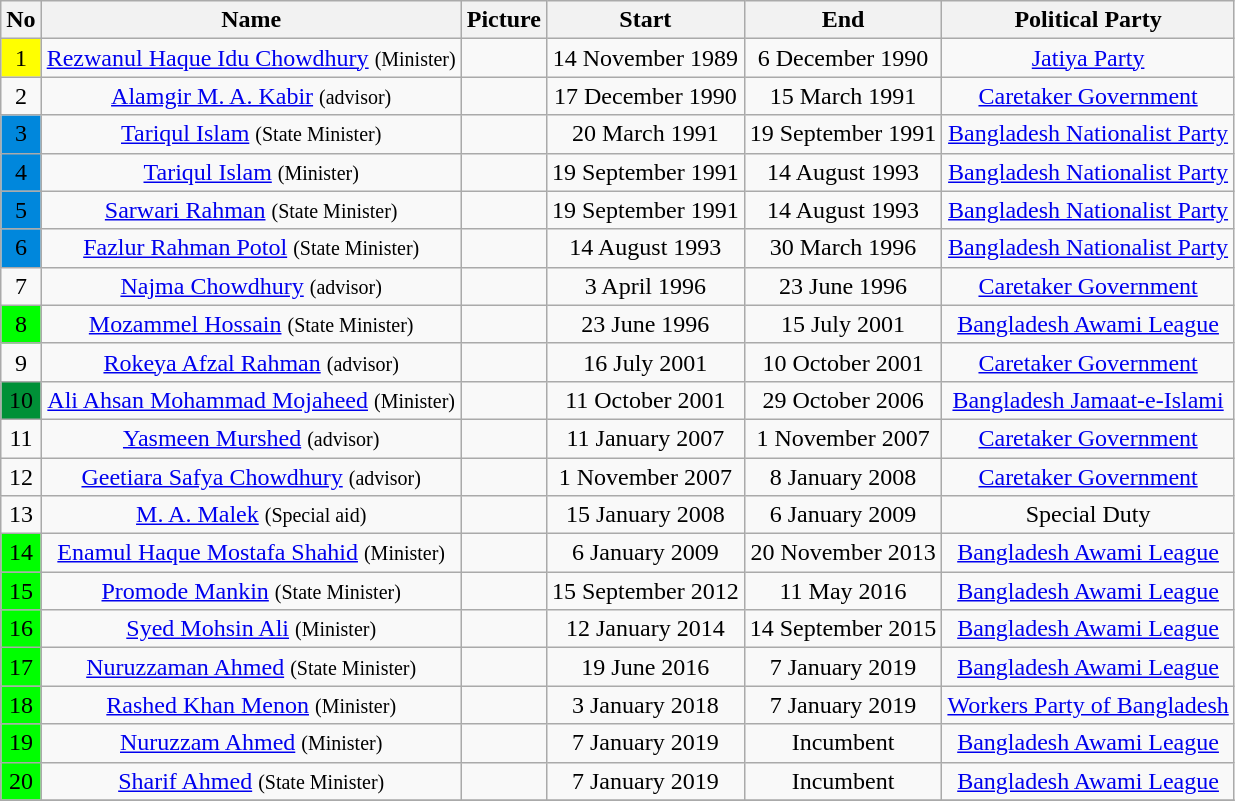<table class="wikitable" style="text-align:center">
<tr>
<th style="text-align:center">No</th>
<th style="text-align:center">Name</th>
<th style="text-align:center">Picture</th>
<th style="text-align:center">Start</th>
<th style="text-align:center">End</th>
<th style="text-align:center">Political Party</th>
</tr>
<tr>
<td style="background-color:#FFFF00; color:black">1</td>
<td><a href='#'>Rezwanul Haque Idu Chowdhury</a> <small>(Minister)</small></td>
<td></td>
<td>14 November 1989</td>
<td>6 December 1990</td>
<td><a href='#'>Jatiya Party</a></td>
</tr>
<tr>
<td style="background-color:; color:black">2</td>
<td><a href='#'>Alamgir M. A. Kabir</a> <small>(advisor)</small></td>
<td></td>
<td>17 December 1990</td>
<td>15 March 1991</td>
<td><a href='#'>Caretaker Government</a></td>
</tr>
<tr>
<td style="background-color:#0087DC; color:black">3</td>
<td><a href='#'>Tariqul Islam</a> <small>(State Minister)</small></td>
<td></td>
<td>20 March 1991</td>
<td>19 September 1991</td>
<td><a href='#'>Bangladesh Nationalist Party</a></td>
</tr>
<tr>
<td style="background-color:#0087DC; color:black">4</td>
<td><a href='#'>Tariqul Islam</a> <small>(Minister)</small></td>
<td></td>
<td>19 September 1991</td>
<td>14 August 1993</td>
<td><a href='#'>Bangladesh Nationalist Party</a></td>
</tr>
<tr>
<td style="background-color:#0087DC; color:black">5</td>
<td><a href='#'>Sarwari Rahman</a> <small>(State Minister)</small></td>
<td></td>
<td>19 September 1991</td>
<td>14 August 1993</td>
<td><a href='#'>Bangladesh Nationalist Party</a></td>
</tr>
<tr>
<td style="background-color:#0087DC; color:black">6</td>
<td><a href='#'>Fazlur Rahman Potol</a> <small>(State Minister)</small></td>
<td></td>
<td>14 August 1993</td>
<td>30 March 1996</td>
<td><a href='#'>Bangladesh Nationalist Party</a></td>
</tr>
<tr>
<td style="background-color:; color:black">7</td>
<td><a href='#'>Najma Chowdhury</a> <small>(advisor)</small></td>
<td></td>
<td>3 April 1996</td>
<td>23 June 1996</td>
<td><a href='#'>Caretaker Government</a></td>
</tr>
<tr>
<td style="background-color:#00FF00; color:black">8</td>
<td><a href='#'>Mozammel Hossain</a> <small>(State Minister)</small></td>
<td></td>
<td>23 June 1996</td>
<td>15 July 2001</td>
<td><a href='#'>Bangladesh Awami League</a></td>
</tr>
<tr>
<td style="background-color:; color:black">9</td>
<td><a href='#'>Rokeya Afzal Rahman</a> <small>(advisor)</small></td>
<td></td>
<td>16 July 2001</td>
<td>10 October 2001</td>
<td><a href='#'>Caretaker Government</a></td>
</tr>
<tr>
<td style="background-color:#009037; color:black">10</td>
<td><a href='#'>Ali Ahsan Mohammad Mojaheed</a> <small>(Minister)</small></td>
<td></td>
<td>11 October 2001</td>
<td>29 October 2006</td>
<td><a href='#'>Bangladesh Jamaat-e-Islami</a></td>
</tr>
<tr>
<td style="background-color:; color:black">11</td>
<td><a href='#'>Yasmeen Murshed</a> <small>(advisor)</small></td>
<td></td>
<td>11 January 2007</td>
<td>1 November 2007</td>
<td><a href='#'>Caretaker Government</a></td>
</tr>
<tr>
<td style="background-color:; color:black">12</td>
<td><a href='#'>Geetiara Safya Chowdhury</a> <small>(advisor)</small></td>
<td></td>
<td>1 November 2007</td>
<td>8 January 2008</td>
<td><a href='#'>Caretaker Government</a></td>
</tr>
<tr>
<td style="background-color:; color:black">13</td>
<td><a href='#'>M. A. Malek</a> <small>(Special aid)</small></td>
<td></td>
<td>15 January 2008</td>
<td>6 January 2009</td>
<td>Special Duty</td>
</tr>
<tr>
<td style="background-color:#00FF00; color:black">14</td>
<td><a href='#'>Enamul Haque Mostafa Shahid</a> <small>(Minister)</small></td>
<td></td>
<td>6 January 2009</td>
<td>20 November 2013</td>
<td><a href='#'>Bangladesh Awami League</a></td>
</tr>
<tr>
<td style="background-color:#00FF00; color:black">15</td>
<td><a href='#'>Promode Mankin</a> <small>(State Minister)</small></td>
<td></td>
<td>15 September 2012</td>
<td>11 May 2016</td>
<td><a href='#'>Bangladesh Awami League</a></td>
</tr>
<tr>
<td style="background-color:#00FF00; color:black">16</td>
<td><a href='#'>Syed Mohsin Ali</a> <small>(Minister)</small></td>
<td></td>
<td>12 January 2014</td>
<td>14 September 2015</td>
<td><a href='#'>Bangladesh Awami League</a></td>
</tr>
<tr>
<td style="background-color:#00FF00; color:black">17</td>
<td><a href='#'>Nuruzzaman Ahmed</a> <small>(State Minister)</small></td>
<td></td>
<td>19 June 2016</td>
<td>7 January 2019</td>
<td><a href='#'>Bangladesh Awami League</a></td>
</tr>
<tr>
<td style="background-color:#00FF00; color:black">18</td>
<td><a href='#'>Rashed Khan Menon</a> <small>(Minister)</small></td>
<td></td>
<td>3 January 2018</td>
<td>7 January 2019</td>
<td><a href='#'>Workers Party of Bangladesh</a></td>
</tr>
<tr>
<td style="background-color:#00FF00; color:black">19</td>
<td><a href='#'>Nuruzzam Ahmed</a> <small>(Minister)</small></td>
<td></td>
<td>7 January 2019</td>
<td>Incumbent</td>
<td><a href='#'>Bangladesh Awami League</a></td>
</tr>
<tr>
<td style="background-color:#00FF00; color:black">20</td>
<td><a href='#'>Sharif Ahmed</a> <small>(State Minister)</small></td>
<td></td>
<td>7 January 2019</td>
<td>Incumbent</td>
<td><a href='#'>Bangladesh Awami League</a></td>
</tr>
<tr>
</tr>
</table>
